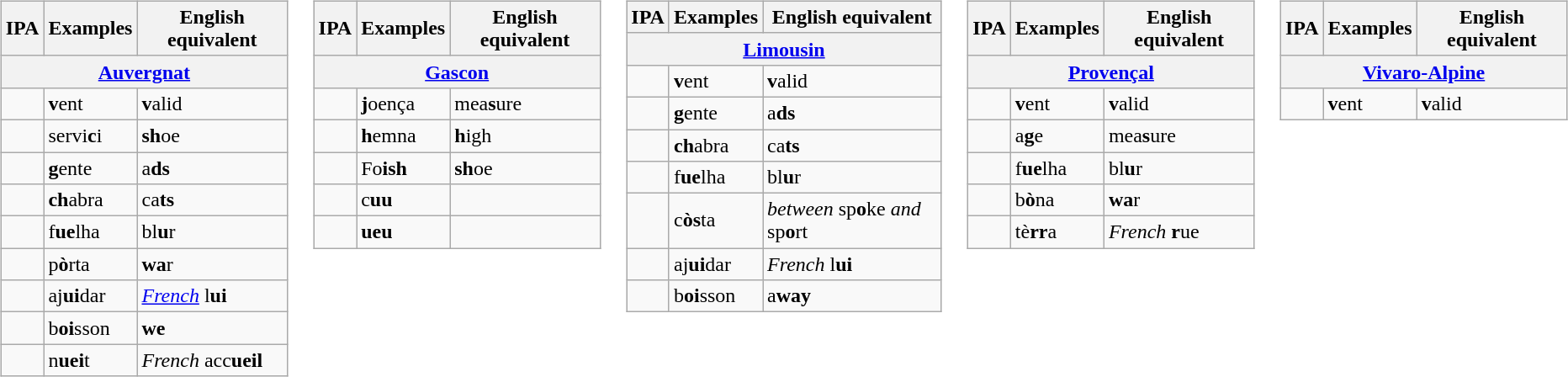<table style="">
<tr ---->
<td style="vertical-align: top;"><br><table class="wikitable">
<tr>
<th>IPA</th>
<th>Examples</th>
<th>English equivalent</th>
</tr>
<tr>
<th colspan="3"><a href='#'>Auvergnat</a></th>
</tr>
<tr>
<td style="text-align: center;"><big></big></td>
<td><strong>v</strong>ent</td>
<td><strong>v</strong>alid</td>
</tr>
<tr>
<td style="text-align: center;"><big></big></td>
<td>servi<strong>c</strong>i</td>
<td><strong>sh</strong>oe</td>
</tr>
<tr>
<td style="text-align: center;"><big></big></td>
<td><strong>g</strong>ente</td>
<td>a<strong>ds</strong></td>
</tr>
<tr>
<td style="text-align: center;"><big></big></td>
<td><strong>ch</strong>abra</td>
<td>ca<strong>ts</strong></td>
</tr>
<tr>
<td style="text-align: center;"><big></big></td>
<td>f<strong>ue</strong>lha</td>
<td>bl<strong>u</strong>r</td>
</tr>
<tr>
<td style="text-align: center;"><big></big></td>
<td>p<strong>ò</strong>rta</td>
<td><strong>wa</strong>r</td>
</tr>
<tr>
<td style="text-align: center;"><big></big></td>
<td>aj<strong>ui</strong>dar</td>
<td><em><a href='#'>French</a></em> l<strong>ui</strong></td>
</tr>
<tr>
<td style="text-align: center;"><big></big></td>
<td>b<strong>oi</strong>sson</td>
<td><strong>we</strong></td>
</tr>
<tr>
<td style="text-align: center;"><big></big></td>
<td>n<strong>uei</strong>t</td>
<td><em>French</em> acc<strong>ueil</strong></td>
</tr>
</table>
</td>
<td style="vertical-align: top;"><br><table class="wikitable">
<tr>
<th>IPA</th>
<th>Examples</th>
<th>English equivalent</th>
</tr>
<tr>
<th colspan="3"><a href='#'>Gascon</a></th>
</tr>
<tr>
<td style="text-align: center;"><big></big></td>
<td><strong>j</strong>oença</td>
<td>mea<strong>s</strong>ure</td>
</tr>
<tr>
<td style="text-align: center;"><big></big></td>
<td><strong>h</strong>emna</td>
<td><strong>h</strong>igh</td>
</tr>
<tr>
<td style="text-align: center;"><big></big></td>
<td>Fo<strong>ish</strong></td>
<td><strong>sh</strong>oe</td>
</tr>
<tr>
<td style="text-align: center;"><big></big></td>
<td>c<strong>uu</strong></td>
<td></td>
</tr>
<tr>
<td style="text-align: center;"><big></big></td>
<td><strong>ueu</strong></td>
<td></td>
</tr>
</table>
</td>
<td style="vertical-align: top;"><br><table class="wikitable">
<tr>
<th>IPA</th>
<th>Examples</th>
<th>English equivalent</th>
</tr>
<tr>
<th colspan="3"><a href='#'>Limousin</a></th>
</tr>
<tr>
<td style="text-align: center;"><big></big></td>
<td><strong>v</strong>ent</td>
<td><strong>v</strong>alid</td>
</tr>
<tr>
<td style="text-align: center;"><big></big></td>
<td><strong>g</strong>ente</td>
<td>a<strong>ds</strong></td>
</tr>
<tr>
<td style="text-align: center;"><big></big></td>
<td><strong>ch</strong>abra</td>
<td>ca<strong>ts</strong></td>
</tr>
<tr>
<td style="text-align: center;"><big></big></td>
<td>f<strong>ue</strong>lha</td>
<td>bl<strong>u</strong>r</td>
</tr>
<tr>
<td style="text-align: center;"><big></big></td>
<td>c<strong>òs</strong>ta</td>
<td><em>between</em> sp<strong>o</strong>ke <em>and</em> sp<strong>o</strong>rt</td>
</tr>
<tr>
<td style="text-align: center;"><big></big></td>
<td>aj<strong>ui</strong>dar</td>
<td><em>French</em> l<strong>ui</strong></td>
</tr>
<tr>
<td style="text-align: center;"><big></big></td>
<td>b<strong>oi</strong>sson</td>
<td>a<strong>way</strong></td>
</tr>
</table>
</td>
<td style="vertical-align: top;"><br><table class="wikitable">
<tr>
<th>IPA</th>
<th>Examples</th>
<th>English equivalent</th>
</tr>
<tr>
<th colspan="3"><a href='#'>Provençal</a></th>
</tr>
<tr>
<td style="text-align: center;"><big></big></td>
<td><strong>v</strong>ent</td>
<td><strong>v</strong>alid</td>
</tr>
<tr>
<td style="text-align: center;"><big></big></td>
<td>a<strong>g</strong>e</td>
<td>mea<strong>s</strong>ure</td>
</tr>
<tr>
<td style="text-align: center;"><big></big></td>
<td>f<strong>ue</strong>lha</td>
<td>bl<strong>u</strong>r</td>
</tr>
<tr>
<td style="text-align: center;"><big></big></td>
<td>b<strong>ò</strong>na</td>
<td><strong>wa</strong>r</td>
</tr>
<tr>
<td style="text-align: center;"><big></big></td>
<td>tè<strong>rr</strong>a</td>
<td><em>French</em> <strong>r</strong>ue</td>
</tr>
</table>
</td>
<td style="vertical-align: top;"><br><table class="wikitable">
<tr>
<th>IPA</th>
<th>Examples</th>
<th>English equivalent</th>
</tr>
<tr>
<th colspan="3"><a href='#'>Vivaro-Alpine</a></th>
</tr>
<tr>
<td style="text-align: center;"><big></big></td>
<td><strong>v</strong>ent</td>
<td><strong>v</strong>alid</td>
</tr>
</table>
</td>
</tr>
</table>
